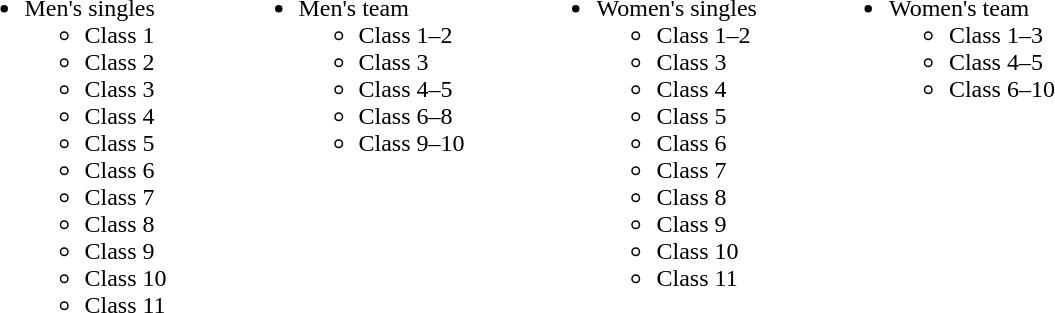<table>
<tr>
<td><br><ul><li>Men's singles<ul><li>Class 1</li><li>Class 2</li><li>Class 3</li><li>Class 4</li><li>Class 5</li><li>Class 6</li><li>Class 7</li><li>Class 8</li><li>Class 9</li><li>Class 10</li><li>Class 11</li></ul></li></ul></td>
<td width=40></td>
<td valign=top><br><ul><li>Men's team<ul><li>Class 1–2</li><li>Class 3</li><li>Class 4–5</li><li>Class 6–8</li><li>Class 9–10</li></ul></li></ul></td>
<td width=40></td>
<td valign=top><br><ul><li>Women's singles<ul><li>Class 1–2</li><li>Class 3</li><li>Class 4</li><li>Class 5</li><li>Class 6</li><li>Class 7</li><li>Class 8</li><li>Class 9</li><li>Class 10</li><li>Class 11</li></ul></li></ul></td>
<td width=40></td>
<td valign=top><br><ul><li>Women's team<ul><li>Class 1–3</li><li>Class 4–5</li><li>Class 6–10</li></ul></li></ul></td>
</tr>
</table>
